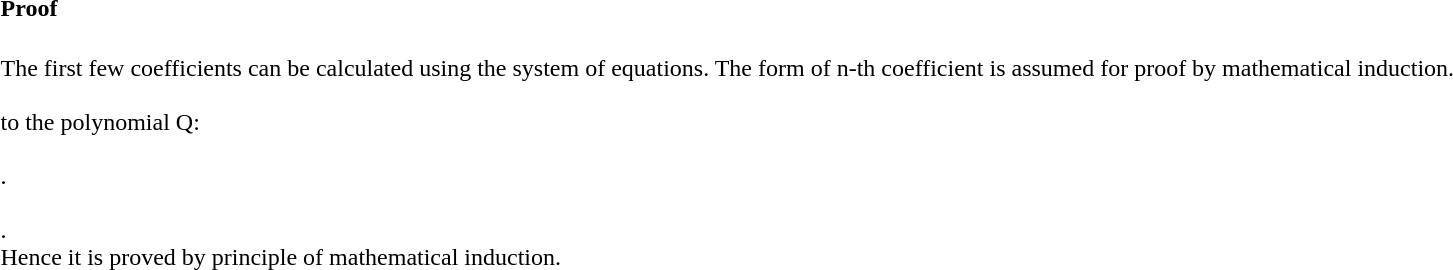<table class="toccolours collapsible collapsed" width="80%" style="text-align:left">
<tr>
<th>Proof</th>
</tr>
<tr>
<td><br>The first few coefficients can be calculated using the system of equations. The form of n-th coefficient is assumed for proof by mathematical induction.<br><br> to the polynomial Q:<br><br>.<br><br>.<br>Hence it is proved by principle of mathematical induction.</td>
</tr>
</table>
